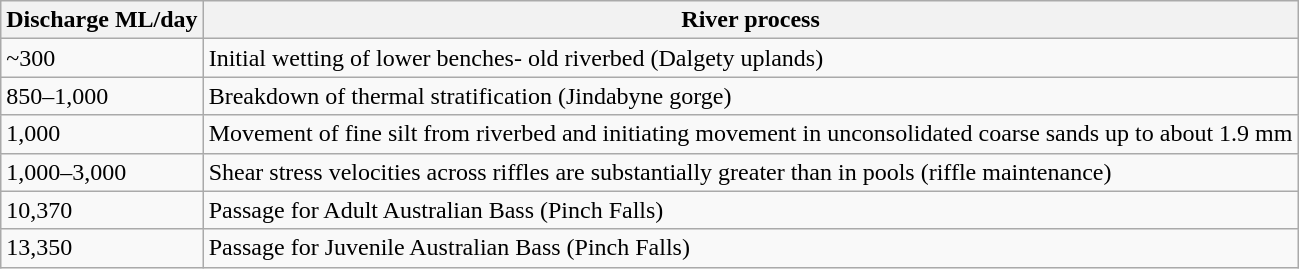<table class="wikitable">
<tr>
<th>Discharge ML/day</th>
<th>River process</th>
</tr>
<tr>
<td>~300</td>
<td>Initial wetting of lower benches- old riverbed (Dalgety uplands)</td>
</tr>
<tr>
<td>850–1,000</td>
<td>Breakdown of thermal stratification (Jindabyne gorge)</td>
</tr>
<tr>
<td>1,000</td>
<td>Movement of fine silt from riverbed and initiating movement in unconsolidated coarse sands up to about 1.9 mm</td>
</tr>
<tr>
<td>1,000–3,000</td>
<td>Shear stress velocities across riffles are substantially greater than in pools (riffle maintenance)</td>
</tr>
<tr>
<td>10,370</td>
<td>Passage for Adult Australian Bass (Pinch Falls)</td>
</tr>
<tr>
<td>13,350</td>
<td>Passage for Juvenile Australian Bass (Pinch Falls)</td>
</tr>
</table>
